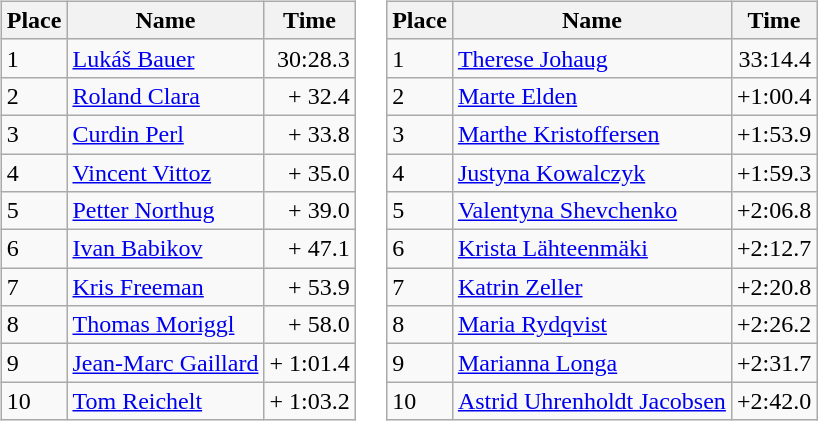<table border="0">
<tr>
<td valign="top"><br><table class="wikitable">
<tr>
<th>Place</th>
<th>Name</th>
<th>Time</th>
</tr>
<tr>
<td>1</td>
<td> <a href='#'>Lukáš Bauer</a></td>
<td align="right">30:28.3</td>
</tr>
<tr>
<td>2</td>
<td> <a href='#'>Roland Clara</a></td>
<td align="right">+ 32.4</td>
</tr>
<tr>
<td>3</td>
<td> <a href='#'>Curdin Perl</a></td>
<td align="right">+ 33.8</td>
</tr>
<tr>
<td>4</td>
<td> <a href='#'>Vincent Vittoz</a></td>
<td align="right">+ 35.0</td>
</tr>
<tr>
<td>5</td>
<td> <a href='#'>Petter Northug</a></td>
<td align="right">+ 39.0</td>
</tr>
<tr>
<td>6</td>
<td> <a href='#'>Ivan Babikov</a></td>
<td align="right">+ 47.1</td>
</tr>
<tr>
<td>7</td>
<td> <a href='#'>Kris Freeman</a></td>
<td align="right">+ 53.9</td>
</tr>
<tr>
<td>8</td>
<td> <a href='#'>Thomas Moriggl</a></td>
<td align="right">+ 58.0</td>
</tr>
<tr>
<td>9</td>
<td> <a href='#'>Jean-Marc Gaillard</a></td>
<td align="right">+ 1:01.4</td>
</tr>
<tr>
<td>10</td>
<td> <a href='#'>Tom Reichelt</a></td>
<td align="right">+ 1:03.2</td>
</tr>
</table>
</td>
<td valign="top"><br><table class="wikitable">
<tr>
<th>Place</th>
<th>Name</th>
<th>Time</th>
</tr>
<tr>
<td>1</td>
<td> <a href='#'>Therese Johaug</a></td>
<td align="right">33:14.4</td>
</tr>
<tr>
<td>2</td>
<td> <a href='#'>Marte Elden</a></td>
<td align="right">+1:00.4</td>
</tr>
<tr>
<td>3</td>
<td> <a href='#'>Marthe Kristoffersen</a></td>
<td align="right">+1:53.9</td>
</tr>
<tr>
<td>4</td>
<td> <a href='#'>Justyna Kowalczyk</a></td>
<td align="right">+1:59.3</td>
</tr>
<tr>
<td>5</td>
<td> <a href='#'>Valentyna Shevchenko</a></td>
<td align="right">+2:06.8</td>
</tr>
<tr>
<td>6</td>
<td> <a href='#'>Krista Lähteenmäki</a></td>
<td align="right">+2:12.7</td>
</tr>
<tr>
<td>7</td>
<td> <a href='#'>Katrin Zeller</a></td>
<td align="right">+2:20.8</td>
</tr>
<tr>
<td>8</td>
<td> <a href='#'>Maria Rydqvist</a></td>
<td align="right">+2:26.2</td>
</tr>
<tr>
<td>9</td>
<td> <a href='#'>Marianna Longa</a></td>
<td align="right">+2:31.7</td>
</tr>
<tr>
<td>10</td>
<td> <a href='#'>Astrid Uhrenholdt Jacobsen</a></td>
<td align="right">+2:42.0</td>
</tr>
</table>
</td>
</tr>
</table>
